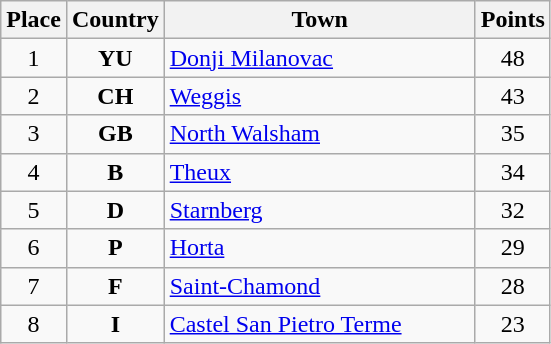<table class="wikitable">
<tr>
<th width="25">Place</th>
<th width="25">Country</th>
<th width="200">Town</th>
<th width="25">Points</th>
</tr>
<tr>
<td align="center">1</td>
<td align="center"><strong>YU</strong></td>
<td align="left"><a href='#'>Donji Milanovac</a></td>
<td align="center">48</td>
</tr>
<tr>
<td align="center">2</td>
<td align="center"><strong>CH</strong></td>
<td align="left"><a href='#'>Weggis</a></td>
<td align="center">43</td>
</tr>
<tr>
<td align="center">3</td>
<td align="center"><strong>GB</strong></td>
<td align="left"><a href='#'>North Walsham</a></td>
<td align="center">35</td>
</tr>
<tr>
<td align="center">4</td>
<td align="center"><strong>B</strong></td>
<td align="left"><a href='#'>Theux</a></td>
<td align="center">34</td>
</tr>
<tr>
<td align="center">5</td>
<td align="center"><strong>D</strong></td>
<td align="left"><a href='#'>Starnberg</a></td>
<td align="center">32</td>
</tr>
<tr>
<td align="center">6</td>
<td align="center"><strong>P</strong></td>
<td align="left"><a href='#'>Horta</a></td>
<td align="center">29</td>
</tr>
<tr>
<td align="center">7</td>
<td align="center"><strong>F</strong></td>
<td align="left"><a href='#'>Saint-Chamond</a></td>
<td align="center">28</td>
</tr>
<tr>
<td align="center">8</td>
<td align="center"><strong>I</strong></td>
<td align="left"><a href='#'>Castel San Pietro Terme</a></td>
<td align="center">23</td>
</tr>
</table>
